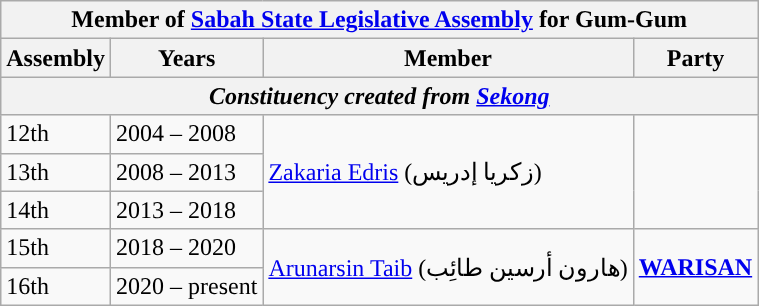<table class="wikitable">
<tr>
<th colspan="4">Member of <a href='#'>Sabah State Legislative Assembly</a> for Gum-Gum</th>
</tr>
<tr>
<th>Assembly</th>
<th>Years</th>
<th>Member</th>
<th>Party</th>
</tr>
<tr>
<th colspan="4" align="center"><em>Constituency created from <a href='#'>Sekong</a></em></th>
</tr>
<tr>
<td>12th</td>
<td>2004 – 2008</td>
<td rowspan="3"><a href='#'>Zakaria Edris</a> (زكريا إدريس)</td>
<td rowspan=3></td>
</tr>
<tr>
<td>13th</td>
<td>2008 – 2013</td>
</tr>
<tr>
<td>14th</td>
<td>2013 – 2018</td>
</tr>
<tr>
<td>15th</td>
<td>2018 – 2020</td>
<td rowspan="2"><a href='#'>Arunarsin Taib</a> (هارون أرسين طائِب)</td>
<td rowspan=2><strong><a href='#'>WARISAN</a></strong></td>
</tr>
<tr>
<td>16th</td>
<td>2020 – present</td>
</tr>
</table>
